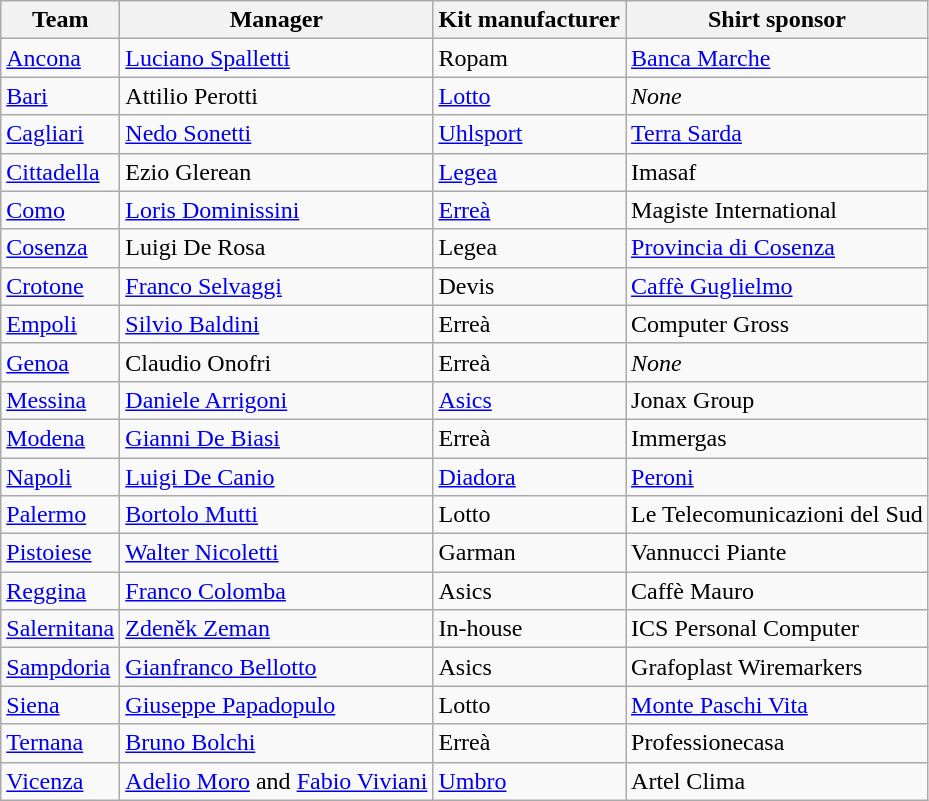<table class="wikitable sortable">
<tr>
<th>Team</th>
<th>Manager</th>
<th>Kit manufacturer</th>
<th>Shirt sponsor</th>
</tr>
<tr>
<td><a href='#'>Ancona</a></td>
<td> <a href='#'>Luciano Spalletti</a></td>
<td>Ropam</td>
<td><a href='#'>Banca Marche</a></td>
</tr>
<tr>
<td><a href='#'>Bari</a></td>
<td> Attilio Perotti</td>
<td><a href='#'>Lotto</a></td>
<td><em>None</em></td>
</tr>
<tr>
<td><a href='#'>Cagliari</a></td>
<td> <a href='#'>Nedo Sonetti</a></td>
<td><a href='#'>Uhlsport</a></td>
<td><a href='#'>Terra Sarda</a></td>
</tr>
<tr>
<td><a href='#'>Cittadella</a></td>
<td> Ezio Glerean</td>
<td><a href='#'>Legea</a></td>
<td>Imasaf</td>
</tr>
<tr>
<td><a href='#'>Como</a></td>
<td> <a href='#'>Loris Dominissini</a></td>
<td><a href='#'>Erreà</a></td>
<td>Magiste International</td>
</tr>
<tr>
<td><a href='#'>Cosenza</a></td>
<td> Luigi De Rosa</td>
<td>Legea</td>
<td><a href='#'>Provincia di Cosenza</a></td>
</tr>
<tr>
<td><a href='#'>Crotone</a></td>
<td> <a href='#'>Franco Selvaggi</a></td>
<td>Devis</td>
<td><a href='#'>Caffè Guglielmo</a></td>
</tr>
<tr>
<td><a href='#'>Empoli</a></td>
<td> <a href='#'>Silvio Baldini</a></td>
<td>Erreà</td>
<td>Computer Gross</td>
</tr>
<tr>
<td><a href='#'>Genoa</a></td>
<td> Claudio Onofri</td>
<td>Erreà</td>
<td><em>None</em></td>
</tr>
<tr>
<td><a href='#'>Messina</a></td>
<td> <a href='#'>Daniele Arrigoni</a></td>
<td><a href='#'>Asics</a></td>
<td>Jonax Group</td>
</tr>
<tr>
<td><a href='#'>Modena</a></td>
<td> <a href='#'>Gianni De Biasi</a></td>
<td>Erreà</td>
<td>Immergas</td>
</tr>
<tr>
<td><a href='#'>Napoli</a></td>
<td> <a href='#'>Luigi De Canio</a></td>
<td><a href='#'>Diadora</a></td>
<td><a href='#'>Peroni</a></td>
</tr>
<tr>
<td><a href='#'>Palermo</a></td>
<td> <a href='#'>Bortolo Mutti</a></td>
<td>Lotto</td>
<td>Le Telecomunicazioni del Sud</td>
</tr>
<tr>
<td><a href='#'>Pistoiese</a></td>
<td> <a href='#'>Walter Nicoletti</a></td>
<td>Garman</td>
<td>Vannucci Piante</td>
</tr>
<tr>
<td><a href='#'>Reggina</a></td>
<td> <a href='#'>Franco Colomba</a></td>
<td>Asics</td>
<td>Caffè Mauro</td>
</tr>
<tr>
<td><a href='#'>Salernitana</a></td>
<td> <a href='#'>Zdeněk Zeman</a></td>
<td>In-house</td>
<td>ICS Personal Computer</td>
</tr>
<tr>
<td><a href='#'>Sampdoria</a></td>
<td> <a href='#'>Gianfranco Bellotto</a></td>
<td>Asics</td>
<td>Grafoplast Wiremarkers</td>
</tr>
<tr>
<td><a href='#'>Siena</a></td>
<td> <a href='#'>Giuseppe Papadopulo</a></td>
<td>Lotto</td>
<td><a href='#'>Monte Paschi Vita</a></td>
</tr>
<tr>
<td><a href='#'>Ternana</a></td>
<td> <a href='#'>Bruno Bolchi</a></td>
<td>Erreà</td>
<td>Professionecasa</td>
</tr>
<tr>
<td><a href='#'>Vicenza</a></td>
<td> <a href='#'>Adelio Moro</a> and  <a href='#'>Fabio Viviani</a></td>
<td><a href='#'>Umbro</a></td>
<td>Artel Clima</td>
</tr>
</table>
